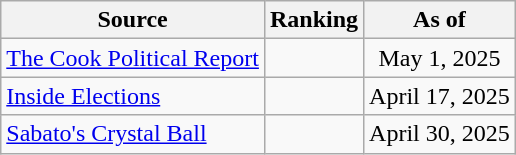<table class="wikitable" style=text-align:center>
<tr>
<th>Source</th>
<th>Ranking</th>
<th>As of</th>
</tr>
<tr>
<td align=left><a href='#'>The Cook Political Report</a></td>
<td></td>
<td>May 1, 2025</td>
</tr>
<tr>
<td align="left"><a href='#'>Inside Elections</a></td>
<td></td>
<td>April 17, 2025</td>
</tr>
<tr>
<td align=left><a href='#'>Sabato's Crystal Ball</a></td>
<td></td>
<td>April 30, 2025</td>
</tr>
</table>
